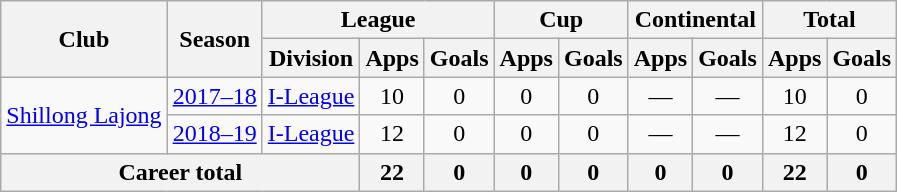<table class="wikitable" style="text-align: center;">
<tr>
<th rowspan="2">Club</th>
<th rowspan="2">Season</th>
<th colspan="3">League</th>
<th colspan="2">Cup</th>
<th colspan="2">Continental</th>
<th colspan="2">Total</th>
</tr>
<tr>
<th>Division</th>
<th>Apps</th>
<th>Goals</th>
<th>Apps</th>
<th>Goals</th>
<th>Apps</th>
<th>Goals</th>
<th>Apps</th>
<th>Goals</th>
</tr>
<tr>
<td rowspan="2"><a href='#'>Shillong Lajong</a></td>
<td><a href='#'>2017–18</a></td>
<td><a href='#'>I-League</a></td>
<td>10</td>
<td>0</td>
<td>0</td>
<td>0</td>
<td>—</td>
<td>—</td>
<td>10</td>
<td>0</td>
</tr>
<tr>
<td><a href='#'>2018–19</a></td>
<td><a href='#'>I-League</a></td>
<td>12</td>
<td>0</td>
<td>0</td>
<td>0</td>
<td>—</td>
<td>—</td>
<td>12</td>
<td>0</td>
</tr>
<tr>
<th colspan="3">Career total</th>
<th>22</th>
<th>0</th>
<th>0</th>
<th>0</th>
<th>0</th>
<th>0</th>
<th>22</th>
<th>0</th>
</tr>
</table>
